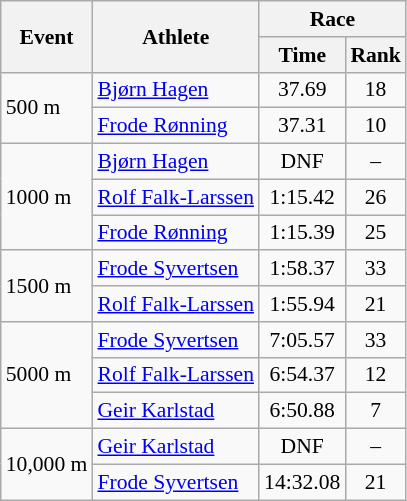<table class="wikitable" border="1" style="font-size:90%">
<tr>
<th rowspan=2>Event</th>
<th rowspan=2>Athlete</th>
<th colspan=2>Race</th>
</tr>
<tr>
<th>Time</th>
<th>Rank</th>
</tr>
<tr>
<td rowspan=2>500 m</td>
<td><a href='#'>Bjørn Hagen</a></td>
<td align=center>37.69</td>
<td align=center>18</td>
</tr>
<tr>
<td><a href='#'>Frode Rønning</a></td>
<td align=center>37.31</td>
<td align=center>10</td>
</tr>
<tr>
<td rowspan=3>1000 m</td>
<td><a href='#'>Bjørn Hagen</a></td>
<td align=center>DNF</td>
<td align=center>–</td>
</tr>
<tr>
<td><a href='#'>Rolf Falk-Larssen</a></td>
<td align=center>1:15.42</td>
<td align=center>26</td>
</tr>
<tr>
<td><a href='#'>Frode Rønning</a></td>
<td align=center>1:15.39</td>
<td align=center>25</td>
</tr>
<tr>
<td rowspan=2>1500 m</td>
<td><a href='#'>Frode Syvertsen</a></td>
<td align=center>1:58.37</td>
<td align=center>33</td>
</tr>
<tr>
<td><a href='#'>Rolf Falk-Larssen</a></td>
<td align=center>1:55.94</td>
<td align=center>21</td>
</tr>
<tr>
<td rowspan=3>5000 m</td>
<td><a href='#'>Frode Syvertsen</a></td>
<td align=center>7:05.57</td>
<td align=center>33</td>
</tr>
<tr>
<td><a href='#'>Rolf Falk-Larssen</a></td>
<td align=center>6:54.37</td>
<td align=center>12</td>
</tr>
<tr>
<td><a href='#'>Geir Karlstad</a></td>
<td align=center>6:50.88</td>
<td align=center>7</td>
</tr>
<tr>
<td rowspan=2>10,000 m</td>
<td><a href='#'>Geir Karlstad</a></td>
<td align=center>DNF</td>
<td align=center>–</td>
</tr>
<tr>
<td><a href='#'>Frode Syvertsen</a></td>
<td align=center>14:32.08</td>
<td align=center>21</td>
</tr>
</table>
